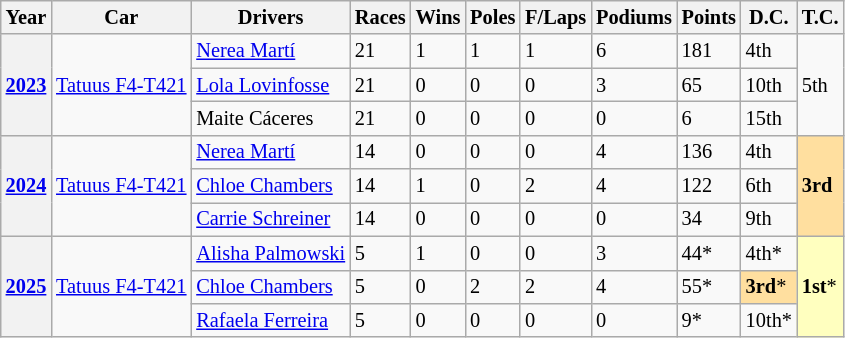<table class="wikitable" style="font-size:85%;">
<tr>
<th>Year</th>
<th>Car</th>
<th>Drivers</th>
<th>Races</th>
<th>Wins</th>
<th>Poles</th>
<th>F/Laps</th>
<th>Podiums</th>
<th>Points</th>
<th>D.C.</th>
<th>T.C.</th>
</tr>
<tr>
<th rowspan="3"><a href='#'>2023</a></th>
<td rowspan="3"><a href='#'>Tatuus F4-T421</a></td>
<td> <a href='#'>Nerea Martí</a></td>
<td>21</td>
<td>1</td>
<td>1</td>
<td>1</td>
<td>6</td>
<td>181</td>
<td>4th</td>
<td rowspan="3">5th</td>
</tr>
<tr>
<td> <a href='#'>Lola Lovinfosse</a></td>
<td>21</td>
<td>0</td>
<td>0</td>
<td>0</td>
<td>3</td>
<td>65</td>
<td>10th</td>
</tr>
<tr>
<td> Maite Cáceres</td>
<td>21</td>
<td>0</td>
<td>0</td>
<td>0</td>
<td>0</td>
<td>6</td>
<td>15th</td>
</tr>
<tr>
<th rowspan="3"><a href='#'>2024</a></th>
<td rowspan="3"><a href='#'>Tatuus F4-T421</a></td>
<td> <a href='#'>Nerea Martí</a></td>
<td>14</td>
<td>0</td>
<td>0</td>
<td>0</td>
<td>4</td>
<td>136</td>
<td>4th</td>
<td rowspan="3" style="background:#FFDF9F"><strong>3rd</strong></td>
</tr>
<tr>
<td> <a href='#'>Chloe Chambers</a></td>
<td>14</td>
<td>1</td>
<td>0</td>
<td>2</td>
<td>4</td>
<td>122</td>
<td>6th</td>
</tr>
<tr>
<td> <a href='#'>Carrie Schreiner</a></td>
<td>14</td>
<td>0</td>
<td>0</td>
<td>0</td>
<td>0</td>
<td>34</td>
<td>9th</td>
</tr>
<tr>
<th rowspan="3"><a href='#'>2025</a></th>
<td rowspan="3"><a href='#'>Tatuus F4-T421</a></td>
<td> <a href='#'>Alisha Palmowski</a></td>
<td>5</td>
<td>1</td>
<td>0</td>
<td>0</td>
<td>3</td>
<td>44*</td>
<td>4th*</td>
<td rowspan="3" style="background:#FFFFBF;"><strong>1st</strong>*</td>
</tr>
<tr>
<td> <a href='#'>Chloe Chambers</a></td>
<td>5</td>
<td>0</td>
<td>2</td>
<td>2</td>
<td>4</td>
<td>55*</td>
<td style="background:#FFDF9F;"><strong>3rd</strong>*</td>
</tr>
<tr>
<td> <a href='#'>Rafaela Ferreira</a></td>
<td>5</td>
<td>0</td>
<td>0</td>
<td>0</td>
<td>0</td>
<td>9*</td>
<td>10th*</td>
</tr>
</table>
